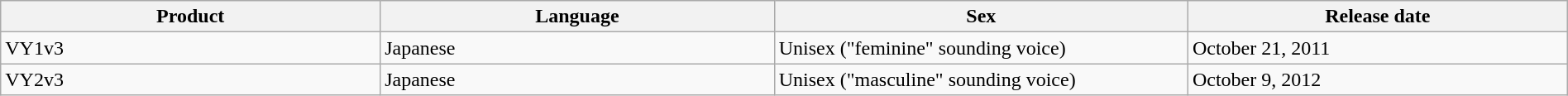<table class="wikitable" style="text-align:left; width:100%">
<tr>
<th width="5%">Product</th>
<th width="5%">Language</th>
<th width="5%">Sex</th>
<th width="5%">Release date</th>
</tr>
<tr>
<td>VY1v3</td>
<td>Japanese</td>
<td>Unisex ("feminine" sounding voice)</td>
<td>October 21, 2011</td>
</tr>
<tr>
<td>VY2v3</td>
<td>Japanese</td>
<td>Unisex ("masculine" sounding voice)</td>
<td>October 9, 2012</td>
</tr>
</table>
